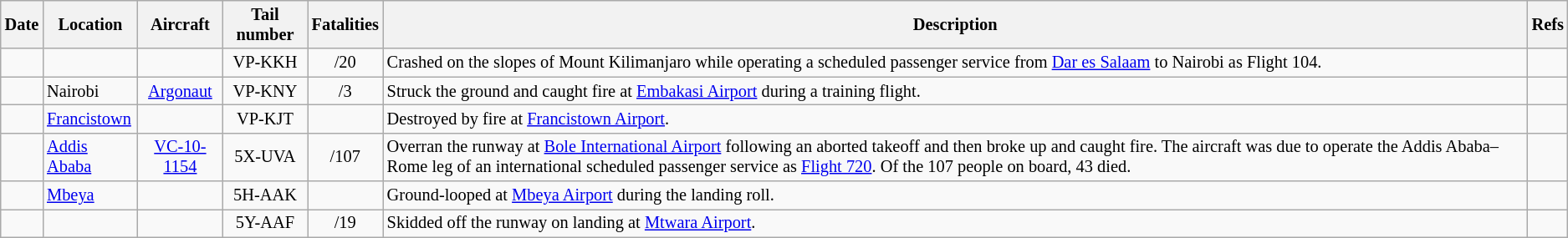<table class="wikitable sortable toccolours" border="1" cellpadding="3" style="border-collapse:collapse; font-size: 85%">
<tr>
<th>Date</th>
<th>Location</th>
<th>Aircraft</th>
<th>Tail number</th>
<th>Fatalities</th>
<th class="unsortable">Description</th>
<th class="unsortable">Refs</th>
</tr>
<tr>
<td align=center></td>
<td></td>
<td align=center></td>
<td align=center>VP-KKH</td>
<td align=center>/20</td>
<td>Crashed on the slopes of Mount Kilimanjaro while operating a scheduled passenger service from <a href='#'>Dar es Salaam</a> to Nairobi as Flight 104.</td>
<td align=center></td>
</tr>
<tr>
<td align=center></td>
<td>Nairobi</td>
<td align=center><a href='#'>Argonaut</a></td>
<td align=center>VP-KNY</td>
<td align=center>/3</td>
<td>Struck the ground and caught fire at <a href='#'>Embakasi Airport</a> during a training flight.</td>
<td align=center></td>
</tr>
<tr>
<td align=center></td>
<td><a href='#'>Francistown</a></td>
<td align=center></td>
<td align=center>VP-KJT</td>
<td></td>
<td>Destroyed by fire at <a href='#'>Francistown Airport</a>.</td>
<td align=center></td>
</tr>
<tr>
<td align=center></td>
<td><a href='#'>Addis Ababa</a></td>
<td align=center><a href='#'>VC-10-1154</a></td>
<td align=center>5X-UVA</td>
<td align=center>/107</td>
<td>Overran the runway at <a href='#'>Bole International Airport</a> following an aborted takeoff and then broke up and caught fire. The aircraft was due to operate the Addis Ababa–Rome leg of an international scheduled passenger service as <a href='#'>Flight 720</a>. Of the 107 people on board, 43 died.</td>
<td align=center></td>
</tr>
<tr>
<td align=center></td>
<td><a href='#'>Mbeya</a></td>
<td align=center></td>
<td align=center>5H-AAK</td>
<td align=center></td>
<td>Ground-looped at <a href='#'>Mbeya Airport</a> during the landing roll.</td>
<td align=center></td>
</tr>
<tr>
<td align=center></td>
<td></td>
<td align=center></td>
<td align=center>5Y-AAF</td>
<td align=center>/19</td>
<td>Skidded off the runway on landing at <a href='#'>Mtwara Airport</a>.</td>
<td align=center></td>
</tr>
</table>
